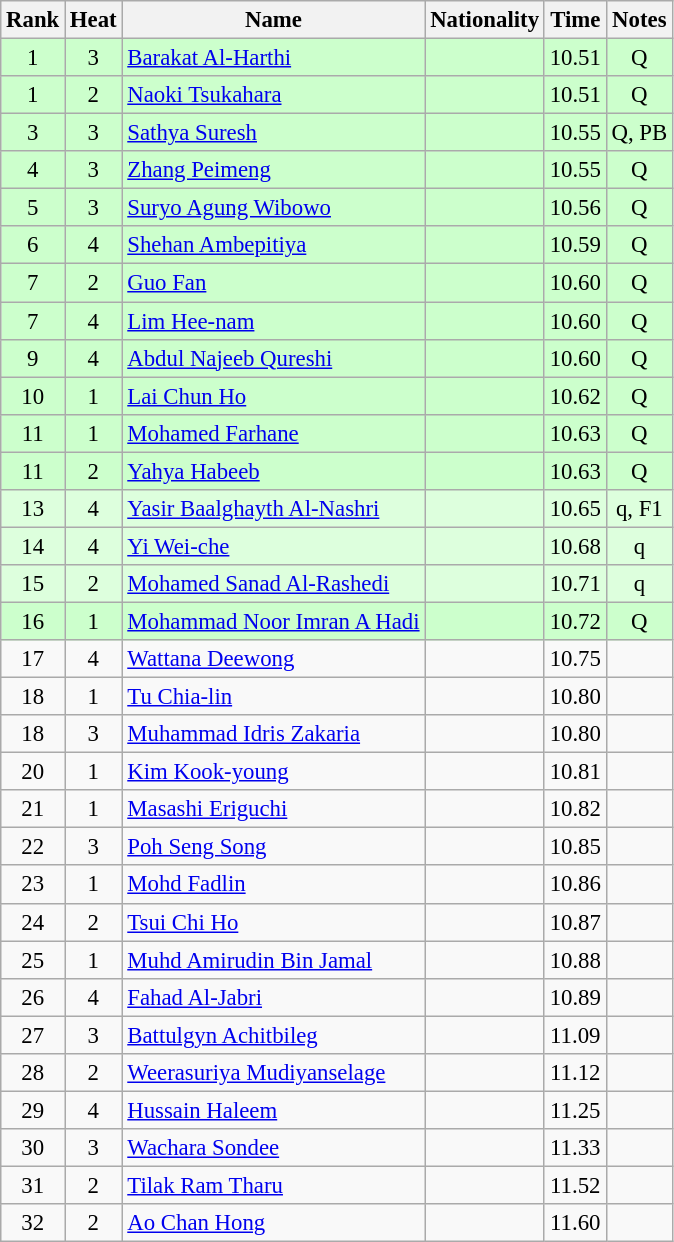<table class="wikitable sortable" style="text-align:center; font-size:95%">
<tr>
<th>Rank</th>
<th>Heat</th>
<th>Name</th>
<th>Nationality</th>
<th>Time</th>
<th>Notes</th>
</tr>
<tr bgcolor=ccffcc>
<td>1</td>
<td>3</td>
<td align=left><a href='#'>Barakat Al-Harthi</a></td>
<td align=left></td>
<td>10.51</td>
<td>Q</td>
</tr>
<tr bgcolor=ccffcc>
<td>1</td>
<td>2</td>
<td align=left><a href='#'>Naoki Tsukahara</a></td>
<td align=left></td>
<td>10.51</td>
<td>Q</td>
</tr>
<tr bgcolor=ccffcc>
<td>3</td>
<td>3</td>
<td align=left><a href='#'>Sathya Suresh</a></td>
<td align=left></td>
<td>10.55</td>
<td>Q, PB</td>
</tr>
<tr bgcolor=ccffcc>
<td>4</td>
<td>3</td>
<td align=left><a href='#'>Zhang Peimeng</a></td>
<td align=left></td>
<td>10.55</td>
<td>Q</td>
</tr>
<tr bgcolor=ccffcc>
<td>5</td>
<td>3</td>
<td align=left><a href='#'>Suryo Agung Wibowo</a></td>
<td align=left></td>
<td>10.56</td>
<td>Q</td>
</tr>
<tr bgcolor=ccffcc>
<td>6</td>
<td>4</td>
<td align=left><a href='#'>Shehan Ambepitiya</a></td>
<td align=left></td>
<td>10.59</td>
<td>Q</td>
</tr>
<tr bgcolor=ccffcc>
<td>7</td>
<td>2</td>
<td align=left><a href='#'>Guo Fan</a></td>
<td align=left></td>
<td>10.60</td>
<td>Q</td>
</tr>
<tr bgcolor=ccffcc>
<td>7</td>
<td>4</td>
<td align=left><a href='#'>Lim Hee-nam</a></td>
<td align=left></td>
<td>10.60</td>
<td>Q</td>
</tr>
<tr bgcolor=ccffcc>
<td>9</td>
<td>4</td>
<td align=left><a href='#'>Abdul Najeeb Qureshi</a></td>
<td align=left></td>
<td>10.60</td>
<td>Q</td>
</tr>
<tr bgcolor=ccffcc>
<td>10</td>
<td>1</td>
<td align=left><a href='#'>Lai Chun Ho</a></td>
<td align=left></td>
<td>10.62</td>
<td>Q</td>
</tr>
<tr bgcolor=ccffcc>
<td>11</td>
<td>1</td>
<td align=left><a href='#'>Mohamed Farhane</a></td>
<td align=left></td>
<td>10.63</td>
<td>Q</td>
</tr>
<tr bgcolor=ccffcc>
<td>11</td>
<td>2</td>
<td align=left><a href='#'>Yahya Habeeb</a></td>
<td align=left></td>
<td>10.63</td>
<td>Q</td>
</tr>
<tr bgcolor=ddffdd>
<td>13</td>
<td>4</td>
<td align=left><a href='#'>Yasir Baalghayth Al-Nashri</a></td>
<td align=left></td>
<td>10.65</td>
<td>q, F1</td>
</tr>
<tr bgcolor=ddffdd>
<td>14</td>
<td>4</td>
<td align=left><a href='#'>Yi Wei-che</a></td>
<td align=left></td>
<td>10.68</td>
<td>q</td>
</tr>
<tr bgcolor=ddffdd>
<td>15</td>
<td>2</td>
<td align=left><a href='#'>Mohamed Sanad Al-Rashedi</a></td>
<td align=left></td>
<td>10.71</td>
<td>q</td>
</tr>
<tr bgcolor=ccffcc>
<td>16</td>
<td>1</td>
<td align=left><a href='#'>Mohammad Noor Imran A Hadi</a></td>
<td align=left></td>
<td>10.72</td>
<td>Q</td>
</tr>
<tr>
<td>17</td>
<td>4</td>
<td align=left><a href='#'>Wattana Deewong</a></td>
<td align=left></td>
<td>10.75</td>
<td></td>
</tr>
<tr>
<td>18</td>
<td>1</td>
<td align=left><a href='#'>Tu Chia-lin</a></td>
<td align=left></td>
<td>10.80</td>
<td></td>
</tr>
<tr>
<td>18</td>
<td>3</td>
<td align=left><a href='#'>Muhammad Idris Zakaria</a></td>
<td align=left></td>
<td>10.80</td>
<td></td>
</tr>
<tr>
<td>20</td>
<td>1</td>
<td align=left><a href='#'>Kim Kook-young</a></td>
<td align=left></td>
<td>10.81</td>
<td></td>
</tr>
<tr>
<td>21</td>
<td>1</td>
<td align=left><a href='#'>Masashi Eriguchi</a></td>
<td align=left></td>
<td>10.82</td>
<td></td>
</tr>
<tr>
<td>22</td>
<td>3</td>
<td align=left><a href='#'>Poh Seng Song</a></td>
<td align=left></td>
<td>10.85</td>
<td></td>
</tr>
<tr>
<td>23</td>
<td>1</td>
<td align=left><a href='#'>Mohd Fadlin</a></td>
<td align=left></td>
<td>10.86</td>
<td></td>
</tr>
<tr>
<td>24</td>
<td>2</td>
<td align=left><a href='#'>Tsui Chi Ho</a></td>
<td align=left></td>
<td>10.87</td>
<td></td>
</tr>
<tr>
<td>25</td>
<td>1</td>
<td align=left><a href='#'>Muhd Amirudin Bin Jamal</a></td>
<td align=left></td>
<td>10.88</td>
<td></td>
</tr>
<tr>
<td>26</td>
<td>4</td>
<td align=left><a href='#'>Fahad Al-Jabri</a></td>
<td align=left></td>
<td>10.89</td>
<td></td>
</tr>
<tr>
<td>27</td>
<td>3</td>
<td align=left><a href='#'>Battulgyn Achitbileg</a></td>
<td align=left></td>
<td>11.09</td>
<td></td>
</tr>
<tr>
<td>28</td>
<td>2</td>
<td align=left><a href='#'>Weerasuriya Mudiyanselage</a></td>
<td align=left></td>
<td>11.12</td>
<td></td>
</tr>
<tr>
<td>29</td>
<td>4</td>
<td align=left><a href='#'>Hussain Haleem</a></td>
<td align=left></td>
<td>11.25</td>
<td></td>
</tr>
<tr>
<td>30</td>
<td>3</td>
<td align=left><a href='#'>Wachara Sondee</a></td>
<td align=left></td>
<td>11.33</td>
<td></td>
</tr>
<tr>
<td>31</td>
<td>2</td>
<td align=left><a href='#'>Tilak Ram Tharu</a></td>
<td align=left></td>
<td>11.52</td>
<td></td>
</tr>
<tr>
<td>32</td>
<td>2</td>
<td align=left><a href='#'>Ao Chan Hong</a></td>
<td align=left></td>
<td>11.60</td>
<td></td>
</tr>
</table>
